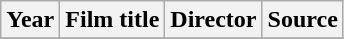<table class="wikitable sortable">
<tr>
<th>Year</th>
<th>Film title</th>
<th>Director</th>
<th>Source</th>
</tr>
<tr>
</tr>
</table>
